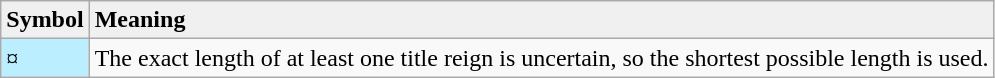<table class="wikitable">
<tr>
<td style="background: #f0f0f0;"><strong>Symbol</strong></td>
<td style="background: #f0f0f0;"><strong>Meaning</strong></td>
</tr>
<tr>
<td style="background-color:#bbeeff">¤</td>
<td>The exact length of at least one title reign is uncertain, so the shortest possible length is used.</td>
</tr>
</table>
